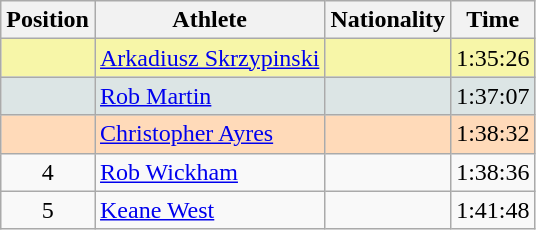<table class="wikitable sortable">
<tr>
<th>Position</th>
<th>Athlete</th>
<th>Nationality</th>
<th>Time</th>
</tr>
<tr bgcolor="#F7F6A8">
<td align=center></td>
<td><a href='#'>Arkadiusz Skrzypinski</a></td>
<td></td>
<td>1:35:26</td>
</tr>
<tr bgcolor="#DCE5E5">
<td align=center></td>
<td><a href='#'>Rob Martin</a></td>
<td></td>
<td>1:37:07</td>
</tr>
<tr bgcolor="#FFDAB9">
<td align=center></td>
<td><a href='#'>Christopher Ayres</a></td>
<td></td>
<td>1:38:32</td>
</tr>
<tr>
<td align=center>4</td>
<td><a href='#'>Rob Wickham</a></td>
<td></td>
<td>1:38:36</td>
</tr>
<tr>
<td align=center>5</td>
<td><a href='#'>Keane West</a></td>
<td></td>
<td>1:41:48</td>
</tr>
</table>
